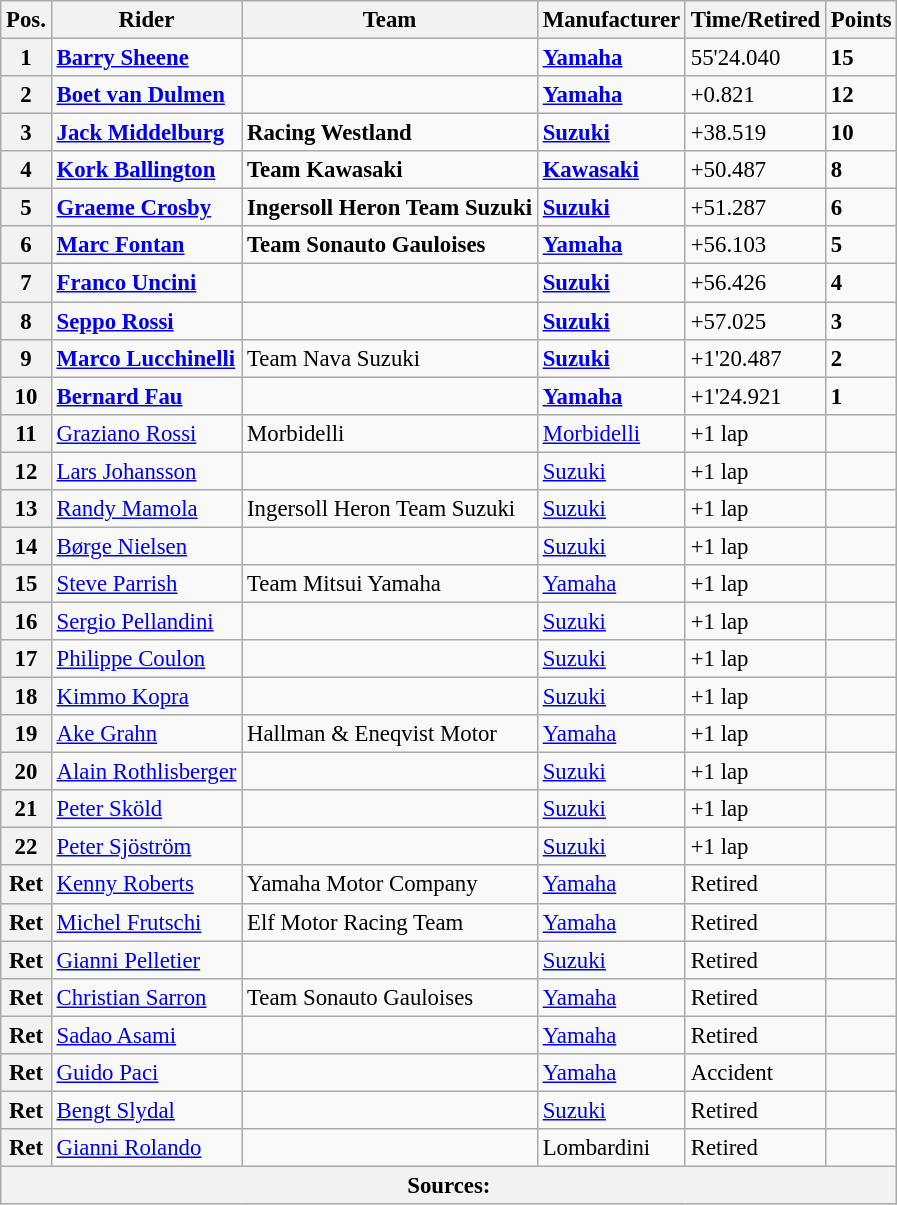<table class="wikitable" style="font-size: 95%;">
<tr>
<th>Pos.</th>
<th>Rider</th>
<th>Team</th>
<th>Manufacturer</th>
<th>Time/Retired</th>
<th>Points</th>
</tr>
<tr>
<th>1</th>
<td> <strong><a href='#'>Barry Sheene</a></strong></td>
<td></td>
<td><strong><a href='#'>Yamaha</a></strong></td>
<td>55'24.040</td>
<td><strong>15</strong></td>
</tr>
<tr>
<th>2</th>
<td> <strong><a href='#'>Boet van Dulmen</a></strong></td>
<td></td>
<td><strong><a href='#'>Yamaha</a></strong></td>
<td>+0.821</td>
<td><strong>12</strong></td>
</tr>
<tr>
<th>3</th>
<td> <strong><a href='#'>Jack Middelburg</a></strong></td>
<td><strong>Racing Westland</strong></td>
<td><strong><a href='#'>Suzuki</a></strong></td>
<td>+38.519</td>
<td><strong>10</strong></td>
</tr>
<tr>
<th>4</th>
<td> <strong><a href='#'>Kork Ballington</a></strong></td>
<td><strong>Team Kawasaki</strong></td>
<td><strong><a href='#'>Kawasaki</a></strong></td>
<td>+50.487</td>
<td><strong>8</strong></td>
</tr>
<tr>
<th>5</th>
<td> <strong><a href='#'>Graeme Crosby</a></strong></td>
<td><strong>Ingersoll Heron Team Suzuki</strong></td>
<td><strong><a href='#'>Suzuki</a></strong></td>
<td>+51.287</td>
<td><strong>6</strong></td>
</tr>
<tr>
<th>6</th>
<td> <strong><a href='#'>Marc Fontan</a></strong></td>
<td><strong>Team Sonauto Gauloises</strong></td>
<td><strong><a href='#'>Yamaha</a></strong></td>
<td>+56.103</td>
<td><strong>5</strong></td>
</tr>
<tr>
<th>7</th>
<td> <strong><a href='#'>Franco Uncini</a></strong></td>
<td></td>
<td><strong><a href='#'>Suzuki</a></strong></td>
<td>+56.426</td>
<td><strong>4</strong></td>
</tr>
<tr>
<th>8</th>
<td> <strong><a href='#'>Seppo Rossi</a></strong></td>
<td></td>
<td><strong><a href='#'>Suzuki</a></strong></td>
<td>+57.025</td>
<td><strong>3</strong></td>
</tr>
<tr>
<th>9</th>
<td> <strong><a href='#'>Marco Lucchinelli</a></strong></td>
<td>Team Nava Suzuki</td>
<td><strong><a href='#'>Suzuki</a></strong></td>
<td>+1'20.487</td>
<td><strong>2</strong></td>
</tr>
<tr>
<th>10</th>
<td> <strong><a href='#'>Bernard Fau</a></strong></td>
<td></td>
<td><strong><a href='#'>Yamaha</a></strong></td>
<td>+1'24.921</td>
<td><strong>1</strong></td>
</tr>
<tr>
<th>11</th>
<td> <a href='#'>Graziano Rossi</a></td>
<td>Morbidelli</td>
<td><a href='#'>Morbidelli</a></td>
<td>+1 lap</td>
<td></td>
</tr>
<tr>
<th>12</th>
<td> <a href='#'>Lars Johansson</a></td>
<td></td>
<td><a href='#'>Suzuki</a></td>
<td>+1 lap</td>
<td></td>
</tr>
<tr>
<th>13</th>
<td> <a href='#'>Randy Mamola</a></td>
<td>Ingersoll Heron Team Suzuki</td>
<td><a href='#'>Suzuki</a></td>
<td>+1 lap</td>
<td></td>
</tr>
<tr>
<th>14</th>
<td> <a href='#'>Børge Nielsen</a></td>
<td></td>
<td><a href='#'>Suzuki</a></td>
<td>+1 lap</td>
<td></td>
</tr>
<tr>
<th>15</th>
<td> <a href='#'>Steve Parrish</a></td>
<td>Team Mitsui Yamaha</td>
<td><a href='#'>Yamaha</a></td>
<td>+1 lap</td>
<td></td>
</tr>
<tr>
<th>16</th>
<td> <a href='#'>Sergio Pellandini</a></td>
<td></td>
<td><a href='#'>Suzuki</a></td>
<td>+1 lap</td>
<td></td>
</tr>
<tr>
<th>17</th>
<td> <a href='#'>Philippe Coulon</a></td>
<td></td>
<td><a href='#'>Suzuki</a></td>
<td>+1 lap</td>
<td></td>
</tr>
<tr>
<th>18</th>
<td> <a href='#'>Kimmo Kopra</a></td>
<td></td>
<td><a href='#'>Suzuki</a></td>
<td>+1 lap</td>
<td></td>
</tr>
<tr>
<th>19</th>
<td> <a href='#'>Ake Grahn</a></td>
<td>Hallman & Eneqvist Motor</td>
<td><a href='#'>Yamaha</a></td>
<td>+1 lap</td>
<td></td>
</tr>
<tr>
<th>20</th>
<td> <a href='#'>Alain Rothlisberger</a></td>
<td></td>
<td><a href='#'>Suzuki</a></td>
<td>+1 lap</td>
<td></td>
</tr>
<tr>
<th>21</th>
<td> <a href='#'>Peter Sköld</a></td>
<td></td>
<td><a href='#'>Suzuki</a></td>
<td>+1 lap</td>
<td></td>
</tr>
<tr>
<th>22</th>
<td> <a href='#'>Peter Sjöström</a></td>
<td></td>
<td><a href='#'>Suzuki</a></td>
<td>+1 lap</td>
<td></td>
</tr>
<tr>
<th>Ret</th>
<td> <a href='#'>Kenny Roberts</a></td>
<td>Yamaha Motor Company</td>
<td><a href='#'>Yamaha</a></td>
<td>Retired</td>
<td></td>
</tr>
<tr>
<th>Ret</th>
<td> <a href='#'>Michel Frutschi</a></td>
<td>Elf Motor Racing Team</td>
<td><a href='#'>Yamaha</a></td>
<td>Retired</td>
<td></td>
</tr>
<tr>
<th>Ret</th>
<td> <a href='#'>Gianni Pelletier</a></td>
<td></td>
<td><a href='#'>Suzuki</a></td>
<td>Retired</td>
<td></td>
</tr>
<tr>
<th>Ret</th>
<td> <a href='#'>Christian Sarron</a></td>
<td>Team Sonauto Gauloises</td>
<td><a href='#'>Yamaha</a></td>
<td>Retired</td>
<td></td>
</tr>
<tr>
<th>Ret</th>
<td> <a href='#'>Sadao Asami</a></td>
<td></td>
<td><a href='#'>Yamaha</a></td>
<td>Retired</td>
<td></td>
</tr>
<tr>
<th>Ret</th>
<td> <a href='#'>Guido Paci</a></td>
<td></td>
<td><a href='#'>Yamaha</a></td>
<td>Accident</td>
<td></td>
</tr>
<tr>
<th>Ret</th>
<td> <a href='#'>Bengt Slydal</a></td>
<td></td>
<td><a href='#'>Suzuki</a></td>
<td>Retired</td>
<td></td>
</tr>
<tr>
<th>Ret</th>
<td> <a href='#'>Gianni Rolando</a></td>
<td></td>
<td>Lombardini</td>
<td>Retired</td>
<td></td>
</tr>
<tr>
<th colspan=8>Sources:</th>
</tr>
</table>
